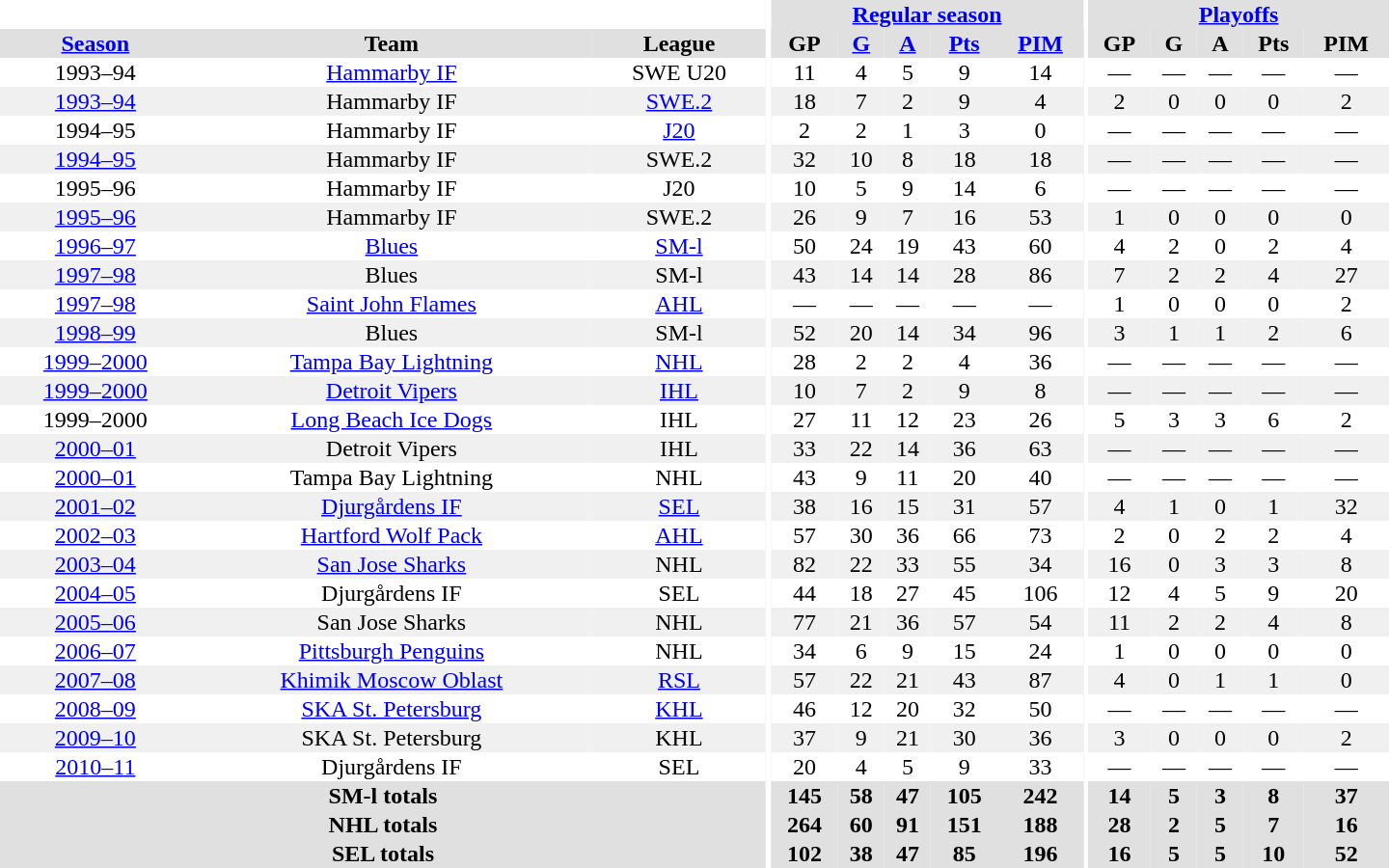<table border="0" cellpadding="1" cellspacing="0" style="text-align:center; width:60em">
<tr bgcolor="#e0e0e0">
<th colspan="3"  bgcolor="#ffffff"></th>
<th rowspan="99" bgcolor="#ffffff"></th>
<th colspan="5"><a href='#'>Regular season</a></th>
<th rowspan="99" bgcolor="#ffffff"></th>
<th colspan="5"><a href='#'>Playoffs</a></th>
</tr>
<tr bgcolor="#e0e0e0">
<th><a href='#'>Season</a></th>
<th>Team</th>
<th>League</th>
<th>GP</th>
<th><a href='#'>G</a></th>
<th><a href='#'>A</a></th>
<th><a href='#'>Pts</a></th>
<th><a href='#'>PIM</a></th>
<th>GP</th>
<th>G</th>
<th>A</th>
<th>Pts</th>
<th>PIM</th>
</tr>
<tr>
<td>1993–94</td>
<td><a href='#'>Hammarby IF</a></td>
<td>SWE U20</td>
<td>11</td>
<td>4</td>
<td>5</td>
<td>9</td>
<td>14</td>
<td>—</td>
<td>—</td>
<td>—</td>
<td>—</td>
<td>—</td>
</tr>
<tr bgcolor="#f0f0f0">
<td><a href='#'>1993–94</a></td>
<td>Hammarby IF</td>
<td><a href='#'>SWE.2</a></td>
<td>18</td>
<td>7</td>
<td>2</td>
<td>9</td>
<td>4</td>
<td>2</td>
<td>0</td>
<td>0</td>
<td>0</td>
<td>2</td>
</tr>
<tr>
<td>1994–95</td>
<td>Hammarby IF</td>
<td><a href='#'>J20</a></td>
<td>2</td>
<td>2</td>
<td>1</td>
<td>3</td>
<td>0</td>
<td>—</td>
<td>—</td>
<td>—</td>
<td>—</td>
<td>—</td>
</tr>
<tr bgcolor="#f0f0f0">
<td><a href='#'>1994–95</a></td>
<td>Hammarby IF</td>
<td>SWE.2</td>
<td>32</td>
<td>10</td>
<td>8</td>
<td>18</td>
<td>18</td>
<td>—</td>
<td>—</td>
<td>—</td>
<td>—</td>
<td>—</td>
</tr>
<tr>
<td>1995–96</td>
<td>Hammarby IF</td>
<td>J20</td>
<td>10</td>
<td>5</td>
<td>9</td>
<td>14</td>
<td>6</td>
<td>—</td>
<td>—</td>
<td>—</td>
<td>—</td>
<td>—</td>
</tr>
<tr bgcolor="#f0f0f0">
<td><a href='#'>1995–96</a></td>
<td>Hammarby IF</td>
<td>SWE.2</td>
<td>26</td>
<td>9</td>
<td>7</td>
<td>16</td>
<td>53</td>
<td>1</td>
<td>0</td>
<td>0</td>
<td>0</td>
<td>0</td>
</tr>
<tr>
<td><a href='#'>1996–97</a></td>
<td><a href='#'>Blues</a></td>
<td><a href='#'>SM-l</a></td>
<td>50</td>
<td>24</td>
<td>19</td>
<td>43</td>
<td>60</td>
<td>4</td>
<td>2</td>
<td>0</td>
<td>2</td>
<td>4</td>
</tr>
<tr bgcolor="#f0f0f0">
<td><a href='#'>1997–98</a></td>
<td>Blues</td>
<td>SM-l</td>
<td>43</td>
<td>14</td>
<td>14</td>
<td>28</td>
<td>86</td>
<td>7</td>
<td>2</td>
<td>2</td>
<td>4</td>
<td>27</td>
</tr>
<tr>
<td><a href='#'>1997–98</a></td>
<td><a href='#'>Saint John Flames</a></td>
<td><a href='#'>AHL</a></td>
<td>—</td>
<td>—</td>
<td>—</td>
<td>—</td>
<td>—</td>
<td>1</td>
<td>0</td>
<td>0</td>
<td>0</td>
<td>2</td>
</tr>
<tr bgcolor="#f0f0f0">
<td><a href='#'>1998–99</a></td>
<td>Blues</td>
<td>SM-l</td>
<td>52</td>
<td>20</td>
<td>14</td>
<td>34</td>
<td>96</td>
<td>3</td>
<td>1</td>
<td>1</td>
<td>2</td>
<td>6</td>
</tr>
<tr>
<td><a href='#'>1999–2000</a></td>
<td><a href='#'>Tampa Bay Lightning</a></td>
<td><a href='#'>NHL</a></td>
<td>28</td>
<td>2</td>
<td>2</td>
<td>4</td>
<td>36</td>
<td>—</td>
<td>—</td>
<td>—</td>
<td>—</td>
<td>—</td>
</tr>
<tr bgcolor="#f0f0f0">
<td><a href='#'>1999–2000</a></td>
<td><a href='#'>Detroit Vipers</a></td>
<td><a href='#'>IHL</a></td>
<td>10</td>
<td>7</td>
<td>2</td>
<td>9</td>
<td>8</td>
<td>—</td>
<td>—</td>
<td>—</td>
<td>—</td>
<td>—</td>
</tr>
<tr>
<td>1999–2000</td>
<td><a href='#'>Long Beach Ice Dogs</a></td>
<td>IHL</td>
<td>27</td>
<td>11</td>
<td>12</td>
<td>23</td>
<td>26</td>
<td>5</td>
<td>3</td>
<td>3</td>
<td>6</td>
<td>2</td>
</tr>
<tr bgcolor="#f0f0f0">
<td><a href='#'>2000–01</a></td>
<td>Detroit Vipers</td>
<td>IHL</td>
<td>33</td>
<td>22</td>
<td>14</td>
<td>36</td>
<td>63</td>
<td>—</td>
<td>—</td>
<td>—</td>
<td>—</td>
<td>—</td>
</tr>
<tr>
</tr>
<tr>
<td><a href='#'>2000–01</a></td>
<td>Tampa Bay Lightning</td>
<td>NHL</td>
<td>43</td>
<td>9</td>
<td>11</td>
<td>20</td>
<td>40</td>
<td>—</td>
<td>—</td>
<td>—</td>
<td>—</td>
<td>—</td>
</tr>
<tr bgcolor="#f0f0f0">
<td><a href='#'>2001–02</a></td>
<td><a href='#'>Djurgårdens IF</a></td>
<td><a href='#'>SEL</a></td>
<td>38</td>
<td>16</td>
<td>15</td>
<td>31</td>
<td>57</td>
<td>4</td>
<td>1</td>
<td>0</td>
<td>1</td>
<td>32</td>
</tr>
<tr>
<td><a href='#'>2002–03</a></td>
<td><a href='#'>Hartford Wolf Pack</a></td>
<td><a href='#'>AHL</a></td>
<td>57</td>
<td>30</td>
<td>36</td>
<td>66</td>
<td>73</td>
<td>2</td>
<td>0</td>
<td>2</td>
<td>2</td>
<td>4</td>
</tr>
<tr bgcolor="#f0f0f0">
<td><a href='#'>2003–04</a></td>
<td><a href='#'>San Jose Sharks</a></td>
<td>NHL</td>
<td>82</td>
<td>22</td>
<td>33</td>
<td>55</td>
<td>34</td>
<td>16</td>
<td>0</td>
<td>3</td>
<td>3</td>
<td>8</td>
</tr>
<tr>
<td><a href='#'>2004–05</a></td>
<td>Djurgårdens IF</td>
<td>SEL</td>
<td>44</td>
<td>18</td>
<td>27</td>
<td>45</td>
<td>106</td>
<td>12</td>
<td>4</td>
<td>5</td>
<td>9</td>
<td>20</td>
</tr>
<tr bgcolor="#f0f0f0">
<td><a href='#'>2005–06</a></td>
<td>San Jose Sharks</td>
<td>NHL</td>
<td>77</td>
<td>21</td>
<td>36</td>
<td>57</td>
<td>54</td>
<td>11</td>
<td>2</td>
<td>2</td>
<td>4</td>
<td>8</td>
</tr>
<tr>
<td><a href='#'>2006–07</a></td>
<td><a href='#'>Pittsburgh Penguins</a></td>
<td>NHL</td>
<td>34</td>
<td>6</td>
<td>9</td>
<td>15</td>
<td>24</td>
<td>1</td>
<td>0</td>
<td>0</td>
<td>0</td>
<td>0</td>
</tr>
<tr bgcolor="#f0f0f0">
<td><a href='#'>2007–08</a></td>
<td><a href='#'>Khimik Moscow Oblast</a></td>
<td><a href='#'>RSL</a></td>
<td>57</td>
<td>22</td>
<td>21</td>
<td>43</td>
<td>87</td>
<td>4</td>
<td>0</td>
<td>1</td>
<td>1</td>
<td>0</td>
</tr>
<tr>
<td><a href='#'>2008–09</a></td>
<td><a href='#'>SKA St. Petersburg</a></td>
<td><a href='#'>KHL</a></td>
<td>46</td>
<td>12</td>
<td>20</td>
<td>32</td>
<td>50</td>
<td>—</td>
<td>—</td>
<td>—</td>
<td>—</td>
<td>—</td>
</tr>
<tr bgcolor="#f0f0f0">
<td><a href='#'>2009–10</a></td>
<td>SKA St. Petersburg</td>
<td>KHL</td>
<td>37</td>
<td>9</td>
<td>21</td>
<td>30</td>
<td>36</td>
<td>3</td>
<td>0</td>
<td>0</td>
<td>0</td>
<td>2</td>
</tr>
<tr>
<td><a href='#'>2010–11</a></td>
<td>Djurgårdens IF</td>
<td>SEL</td>
<td>20</td>
<td>4</td>
<td>5</td>
<td>9</td>
<td>33</td>
<td>—</td>
<td>—</td>
<td>—</td>
<td>—</td>
<td>—</td>
</tr>
<tr bgcolor="#e0e0e0">
<th colspan="3">SM-l totals</th>
<th>145</th>
<th>58</th>
<th>47</th>
<th>105</th>
<th>242</th>
<th>14</th>
<th>5</th>
<th>3</th>
<th>8</th>
<th>37</th>
</tr>
<tr bgcolor="#e0e0e0">
<th colspan="3">NHL totals</th>
<th>264</th>
<th>60</th>
<th>91</th>
<th>151</th>
<th>188</th>
<th>28</th>
<th>2</th>
<th>5</th>
<th>7</th>
<th>16</th>
</tr>
<tr bgcolor="#e0e0e0">
<th colspan="3">SEL totals</th>
<th>102</th>
<th>38</th>
<th>47</th>
<th>85</th>
<th>196</th>
<th>16</th>
<th>5</th>
<th>5</th>
<th>10</th>
<th>52</th>
</tr>
</table>
